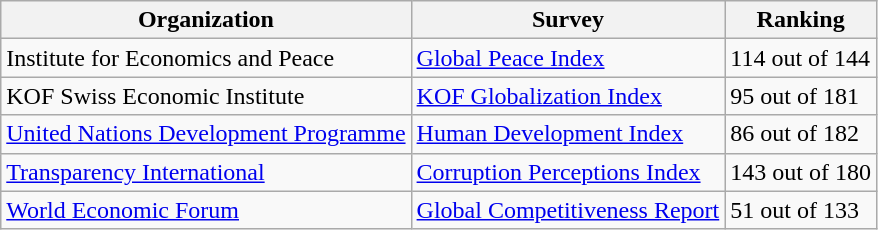<table class="wikitable">
<tr>
<th>Organization</th>
<th>Survey</th>
<th>Ranking</th>
</tr>
<tr>
<td>Institute for Economics and Peace </td>
<td><a href='#'>Global Peace Index</a></td>
<td>114 out of 144</td>
</tr>
<tr>
<td>KOF Swiss Economic Institute </td>
<td><a href='#'>KOF Globalization Index</a></td>
<td>95 out of 181</td>
</tr>
<tr>
<td><a href='#'>United Nations Development Programme</a></td>
<td><a href='#'>Human Development Index</a></td>
<td>86 out of 182</td>
</tr>
<tr>
<td><a href='#'>Transparency International</a></td>
<td><a href='#'>Corruption Perceptions Index</a></td>
<td>143 out of 180</td>
</tr>
<tr>
<td><a href='#'>World Economic Forum</a></td>
<td><a href='#'>Global Competitiveness Report</a></td>
<td>51 out of 133</td>
</tr>
</table>
